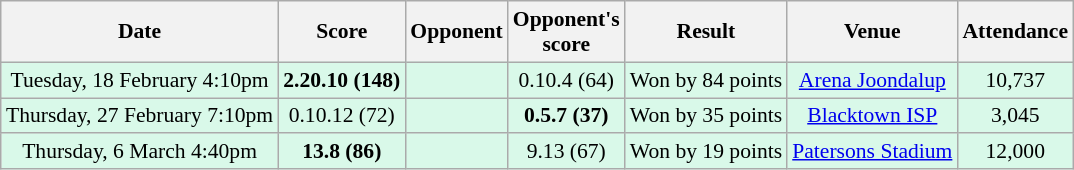<table class="wikitable" style="font-size:90%; text-align:center; margin-left: auto; margin-right: auto;">
<tr>
<th>Date</th>
<th>Score</th>
<th>Opponent</th>
<th>Opponent's<br>score</th>
<th>Result</th>
<th>Venue</th>
<th>Attendance</th>
</tr>
<tr align="center" style="background:#d9f9e9;">
<td>Tuesday, 18 February 4:10pm</td>
<td><strong>2.20.10 (148)</strong></td>
<td></td>
<td>0.10.4 (64)</td>
<td>Won by 84 points</td>
<td><a href='#'>Arena Joondalup</a></td>
<td>10,737</td>
</tr>
<tr align="center" style="background:#d9f9e9;">
<td>Thursday, 27 February 7:10pm</td>
<td>0.10.12 (72)</td>
<td></td>
<td><strong>0.5.7 (37)</strong></td>
<td>Won by 35 points</td>
<td><a href='#'>Blacktown ISP</a></td>
<td>3,045</td>
</tr>
<tr align="center" style="background:#d9f9e9;">
<td>Thursday, 6 March 4:40pm</td>
<td><strong>13.8 (86)</strong></td>
<td></td>
<td>9.13 (67)</td>
<td>Won by 19 points</td>
<td><a href='#'>Patersons Stadium</a></td>
<td>12,000</td>
</tr>
</table>
